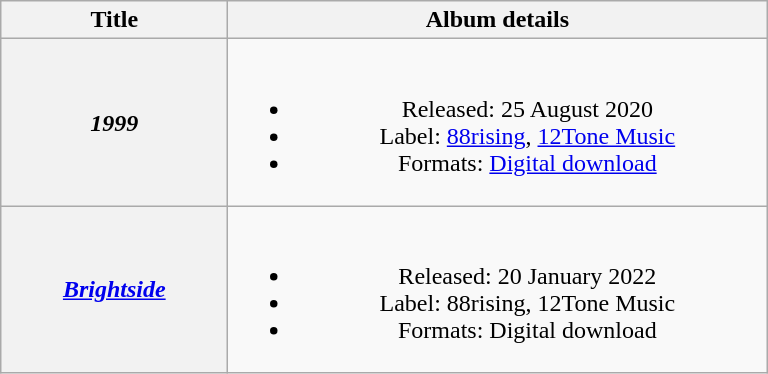<table class="wikitable plainrowheaders" style="text-align:center;">
<tr>
<th scope="col" rowspan="1" style="width:9em;">Title</th>
<th scope="col" rowspan="1" style="width:22em;">Album details</th>
</tr>
<tr>
<th scope="row"><em>1999</em></th>
<td><br><ul><li>Released: 25 August 2020</li><li>Label: <a href='#'>88rising</a>, <a href='#'>12Tone Music</a></li><li>Formats: <a href='#'>Digital download</a></li></ul></td>
</tr>
<tr>
<th scope="row"><em><a href='#'>Brightside</a></em></th>
<td><br><ul><li>Released: 20 January 2022</li><li>Label: 88rising, 12Tone Music</li><li>Formats: Digital download</li></ul></td>
</tr>
</table>
